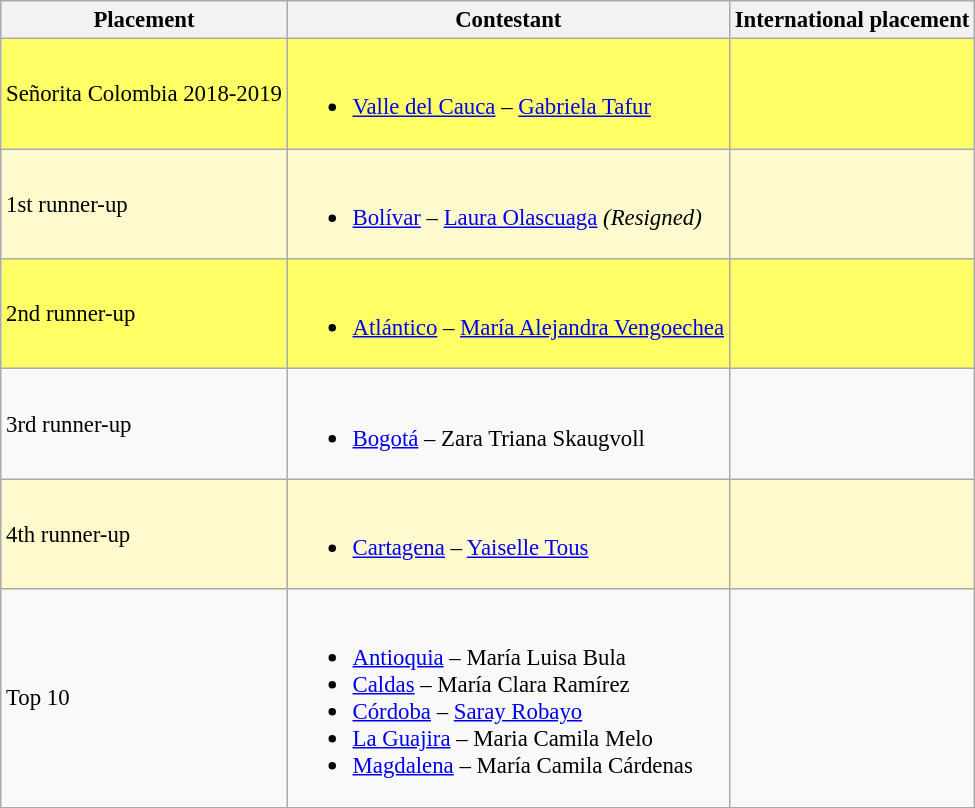<table class="wikitable sortable" style="font-size: 95%;">
<tr>
<th>Placement</th>
<th>Contestant</th>
<th>International placement</th>
</tr>
<tr style="background:#FFFF66;">
<td>Señorita Colombia 2018-2019</td>
<td><br><ul><li><a href='#'>Valle del Cauca</a> – <a href='#'>Gabriela Tafur</a></li></ul></td>
<td></td>
</tr>
<tr style="background:#FFFACD;">
<td>1st runner-up</td>
<td><br><ul><li><a href='#'>Bolívar</a> – <a href='#'>Laura Olascuaga</a> <em>(Resigned)</em></li></ul></td>
<td></td>
</tr>
<tr style="background:#FFFF66;">
<td>2nd runner-up</td>
<td><br><ul><li><a href='#'>Atlántico</a> – <a href='#'>María Alejandra Vengoechea</a></li></ul></td>
<td></td>
</tr>
<tr>
<td>3rd runner-up</td>
<td><br><ul><li><a href='#'>Bogotá</a> – Zara Triana Skaugvoll</li></ul></td>
</tr>
<tr style="background:#FFFACD;">
<td>4th runner-up</td>
<td><br><ul><li><a href='#'>Cartagena</a> – <a href='#'>Yaiselle Tous</a></li></ul></td>
<td></td>
</tr>
<tr>
<td>Top 10</td>
<td><br><ul><li><a href='#'>Antioquia</a> – María Luisa Bula</li><li><a href='#'>Caldas</a> – María Clara Ramírez</li><li><a href='#'>Córdoba</a> – <a href='#'>Saray Robayo</a></li><li><a href='#'>La Guajira</a> – Maria Camila Melo</li><li><a href='#'>Magdalena</a> – María Camila Cárdenas</li></ul></td>
</tr>
</table>
